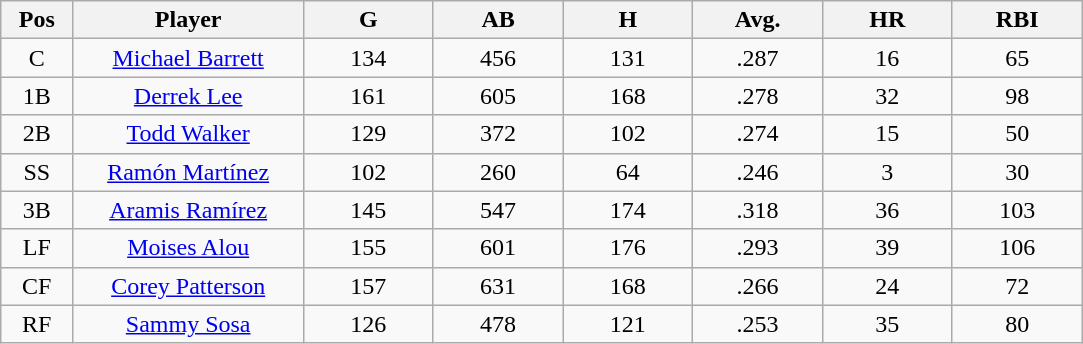<table class="wikitable sortable">
<tr>
<th bgcolor="#DDDDFF" width="5%">Pos</th>
<th bgcolor="#DDDDFF" width="16%">Player</th>
<th bgcolor="#DDDDFF" width="9%">G</th>
<th bgcolor="#DDDDFF" width="9%">AB</th>
<th bgcolor="#DDDDFF" width="9%">H</th>
<th bgcolor="#DDDDFF" width="9%">Avg.</th>
<th bgcolor="#DDDDFF" width="9%">HR</th>
<th bgcolor="#DDDDFF" width="9%">RBI</th>
</tr>
<tr align="center">
<td>C</td>
<td><a href='#'>Michael Barrett</a></td>
<td>134</td>
<td>456</td>
<td>131</td>
<td>.287</td>
<td>16</td>
<td>65</td>
</tr>
<tr align=center>
<td>1B</td>
<td><a href='#'>Derrek Lee</a></td>
<td>161</td>
<td>605</td>
<td>168</td>
<td>.278</td>
<td>32</td>
<td>98</td>
</tr>
<tr align=center>
<td>2B</td>
<td><a href='#'>Todd Walker</a></td>
<td>129</td>
<td>372</td>
<td>102</td>
<td>.274</td>
<td>15</td>
<td>50</td>
</tr>
<tr align=center>
<td>SS</td>
<td><a href='#'>Ramón Martínez</a></td>
<td>102</td>
<td>260</td>
<td>64</td>
<td>.246</td>
<td>3</td>
<td>30</td>
</tr>
<tr align=center>
<td>3B</td>
<td><a href='#'>Aramis Ramírez</a></td>
<td>145</td>
<td>547</td>
<td>174</td>
<td>.318</td>
<td>36</td>
<td>103</td>
</tr>
<tr align=center>
<td>LF</td>
<td><a href='#'>Moises Alou</a></td>
<td>155</td>
<td>601</td>
<td>176</td>
<td>.293</td>
<td>39</td>
<td>106</td>
</tr>
<tr align=center>
<td>CF</td>
<td><a href='#'>Corey Patterson</a></td>
<td>157</td>
<td>631</td>
<td>168</td>
<td>.266</td>
<td>24</td>
<td>72</td>
</tr>
<tr align=center>
<td>RF</td>
<td><a href='#'>Sammy Sosa</a></td>
<td>126</td>
<td>478</td>
<td>121</td>
<td>.253</td>
<td>35</td>
<td>80</td>
</tr>
</table>
